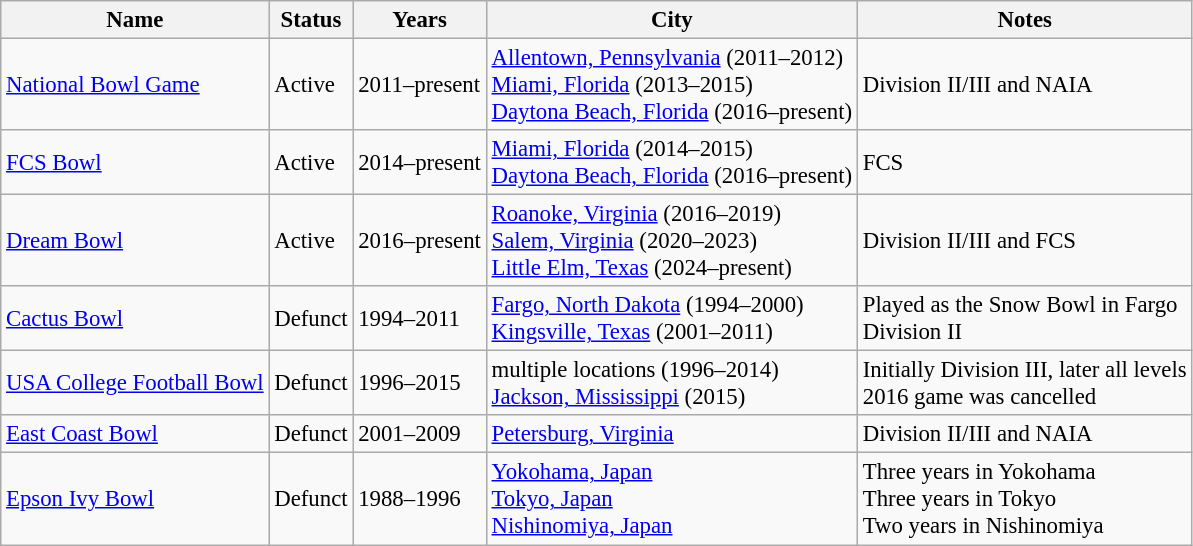<table class="wikitable sortable sortable" style="font-size:95%">
<tr>
<th>Name</th>
<th>Status</th>
<th>Years</th>
<th>City</th>
<th class="unsortable">Notes</th>
</tr>
<tr>
<td><a href='#'>National Bowl Game</a></td>
<td>Active</td>
<td>2011–present</td>
<td><a href='#'>Allentown, Pennsylvania</a> (2011–2012)<br><a href='#'>Miami, Florida</a> (2013–2015)<br><a href='#'>Daytona Beach, Florida</a> (2016–present)</td>
<td>Division II/III and NAIA</td>
</tr>
<tr>
<td><a href='#'>FCS Bowl</a></td>
<td>Active</td>
<td>2014–present</td>
<td><a href='#'>Miami, Florida</a> (2014–2015)<br><a href='#'>Daytona Beach, Florida</a> (2016–present)</td>
<td>FCS</td>
</tr>
<tr>
<td><a href='#'>Dream Bowl</a></td>
<td>Active</td>
<td>2016–present</td>
<td><a href='#'>Roanoke, Virginia</a> (2016–2019)<br> <a href='#'>Salem, Virginia</a> (2020–2023)<br><a href='#'>Little Elm, Texas</a> (2024–present)</td>
<td>Division II/III and FCS</td>
</tr>
<tr>
<td><a href='#'>Cactus Bowl</a></td>
<td>Defunct</td>
<td>1994–2011</td>
<td><a href='#'>Fargo, North Dakota</a> (1994–2000)<br><a href='#'>Kingsville, Texas</a> (2001–2011)</td>
<td>Played as the Snow Bowl in Fargo<br>Division II</td>
</tr>
<tr>
<td><a href='#'>USA College Football Bowl</a></td>
<td>Defunct</td>
<td>1996–2015</td>
<td>multiple locations (1996–2014)<br><a href='#'>Jackson, Mississippi</a> (2015)</td>
<td>Initially Division III, later all levels<br>2016 game was cancelled</td>
</tr>
<tr>
<td><a href='#'>East Coast Bowl</a></td>
<td>Defunct</td>
<td>2001–2009</td>
<td><a href='#'>Petersburg, Virginia</a></td>
<td>Division II/III and NAIA</td>
</tr>
<tr>
<td><a href='#'>Epson Ivy Bowl</a></td>
<td>Defunct</td>
<td>1988–1996</td>
<td><a href='#'>Yokohama, Japan</a><br><a href='#'>Tokyo, Japan</a><br><a href='#'>Nishinomiya, Japan</a></td>
<td>Three years in Yokohama<br>Three years in Tokyo<br>Two years in Nishinomiya</td>
</tr>
</table>
